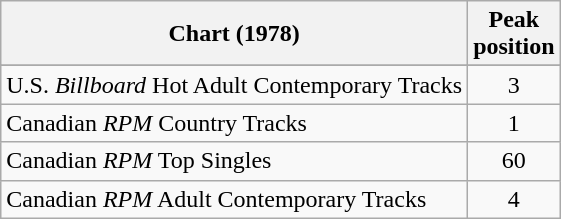<table class="wikitable sortable">
<tr>
<th align="left">Chart (1978)</th>
<th align="center">Peak<br>position</th>
</tr>
<tr>
</tr>
<tr>
</tr>
<tr>
<td align="left">U.S. <em>Billboard</em> Hot Adult Contemporary Tracks</td>
<td align="center">3</td>
</tr>
<tr>
<td align="left">Canadian <em>RPM</em> Country Tracks</td>
<td align="center">1</td>
</tr>
<tr>
<td align="left">Canadian <em>RPM</em> Top Singles</td>
<td align="center">60</td>
</tr>
<tr>
<td align="left">Canadian <em>RPM</em> Adult Contemporary Tracks</td>
<td align="center">4</td>
</tr>
</table>
